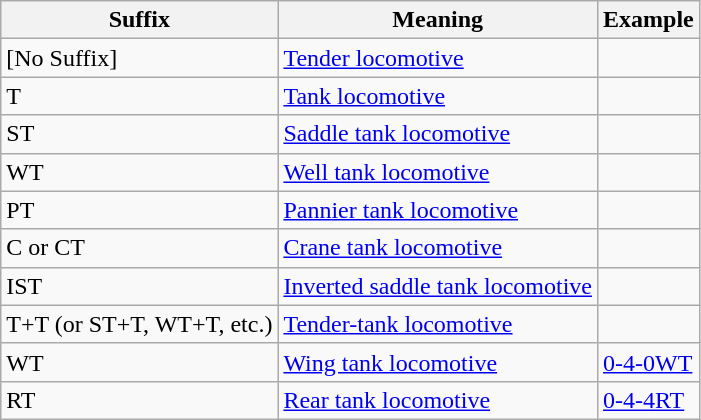<table class="wikitable">
<tr>
<th>Suffix</th>
<th>Meaning</th>
<th>Example</th>
</tr>
<tr>
<td>[No Suffix]</td>
<td><a href='#'>Tender locomotive</a></td>
<td></td>
</tr>
<tr>
<td>T</td>
<td><a href='#'>Tank locomotive</a></td>
<td></td>
</tr>
<tr>
<td>ST</td>
<td><a href='#'>Saddle tank locomotive</a></td>
<td></td>
</tr>
<tr>
<td>WT</td>
<td><a href='#'>Well tank locomotive</a></td>
<td></td>
</tr>
<tr>
<td>PT</td>
<td><a href='#'>Pannier tank locomotive</a></td>
<td></td>
</tr>
<tr>
<td>C or CT</td>
<td><a href='#'>Crane tank locomotive</a></td>
<td></td>
</tr>
<tr>
<td>IST</td>
<td><a href='#'>Inverted saddle tank locomotive</a></td>
<td></td>
</tr>
<tr>
<td>T+T (or ST+T, WT+T, etc.)</td>
<td><a href='#'>Tender-tank locomotive</a></td>
<td></td>
</tr>
<tr>
<td>WT</td>
<td><a href='#'>Wing tank locomotive</a></td>
<td><a href='#'>0-4-0</a><a href='#'>WT</a></td>
</tr>
<tr>
<td>RT</td>
<td><a href='#'>Rear tank locomotive</a></td>
<td><a href='#'>0-4-4</a><a href='#'>RT</a></td>
</tr>
</table>
